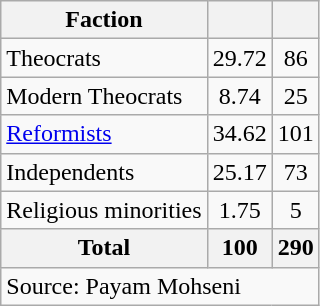<table class=wikitable style=text-align:center>
<tr>
<th>Faction</th>
<th></th>
<th></th>
</tr>
<tr>
<td align=left>Theocrats</td>
<td>29.72</td>
<td>86</td>
</tr>
<tr>
<td align=left>Modern Theocrats</td>
<td>8.74</td>
<td>25</td>
</tr>
<tr>
<td align=left><a href='#'>Reformists</a></td>
<td>34.62</td>
<td>101</td>
</tr>
<tr>
<td align=left>Independents</td>
<td>25.17</td>
<td>73</td>
</tr>
<tr>
<td align=left>Religious minorities</td>
<td>1.75</td>
<td>5</td>
</tr>
<tr>
<th align=left>Total</th>
<th>100</th>
<th>290</th>
</tr>
<tr>
<td colspan=4 align=left>Source: Payam Mohseni</td>
</tr>
</table>
